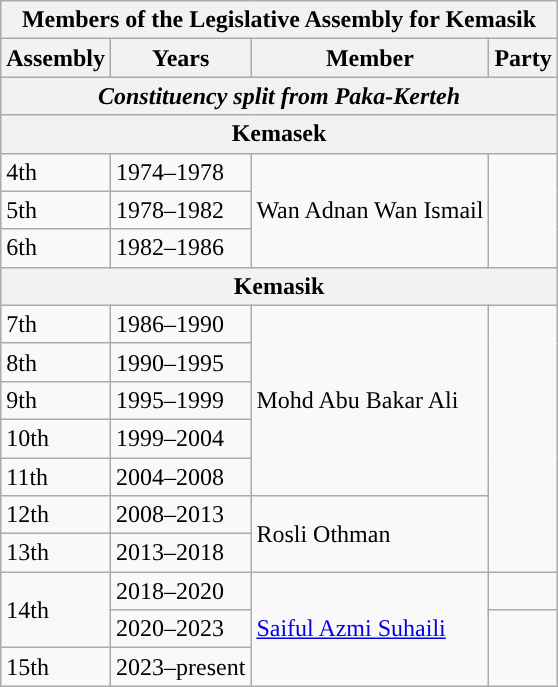<table class="wikitable">
<tr>
<th colspan="4">Members of the Legislative Assembly for Kemasik</th>
</tr>
<tr>
<th>Assembly</th>
<th>Years</th>
<th>Member</th>
<th>Party</th>
</tr>
<tr>
<th colspan="4" align="center"><em>Constituency split from Paka-Kerteh</em></th>
</tr>
<tr>
<th colspan="4" align="center">Kemasek</th>
</tr>
<tr>
<td>4th</td>
<td>1974–1978</td>
<td rowspan="3">Wan Adnan Wan Ismail</td>
<td rowspan="3"></td>
</tr>
<tr>
<td>5th</td>
<td>1978–1982</td>
</tr>
<tr>
<td>6th</td>
<td>1982–1986</td>
</tr>
<tr>
<th colspan="4" align="center">Kemasik</th>
</tr>
<tr>
<td>7th</td>
<td>1986–1990</td>
<td rowspan="5">Mohd Abu Bakar Ali</td>
<td rowspan="7"></td>
</tr>
<tr>
<td>8th</td>
<td>1990–1995</td>
</tr>
<tr>
<td>9th</td>
<td>1995–1999</td>
</tr>
<tr>
<td>10th</td>
<td>1999–2004</td>
</tr>
<tr>
<td>11th</td>
<td>2004–2008</td>
</tr>
<tr>
<td>12th</td>
<td>2008–2013</td>
<td rowspan="2">Rosli Othman</td>
</tr>
<tr>
<td>13th</td>
<td>2013–2018</td>
</tr>
<tr>
<td rowspan="2">14th</td>
<td>2018–2020</td>
<td rowspan="3"><a href='#'>Saiful Azmi Suhaili</a></td>
<td></td>
</tr>
<tr>
<td>2020–2023</td>
<td rowspan=2></td>
</tr>
<tr>
<td>15th</td>
<td>2023–present</td>
</tr>
</table>
